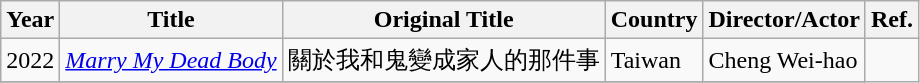<table class="wikitable">
<tr>
<th>Year</th>
<th>Title</th>
<th>Original Title</th>
<th>Country</th>
<th>Director/Actor</th>
<th>Ref.</th>
</tr>
<tr>
<td>2022</td>
<td><em><a href='#'>Marry My Dead Body</a></em></td>
<td>關於我和鬼變成家人的那件事</td>
<td>Taiwan</td>
<td>Cheng Wei-hao</td>
<td style="text-align:center"; rowspan=2></td>
</tr>
<tr>
</tr>
</table>
